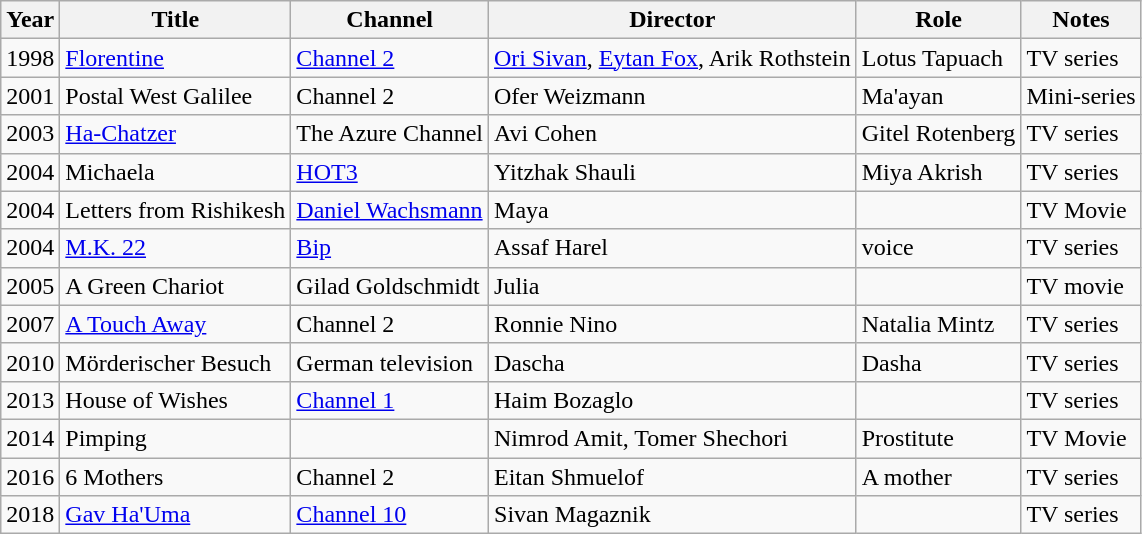<table class="wikitable sortable">
<tr>
<th>Year</th>
<th>Title</th>
<th>Channel</th>
<th>Director</th>
<th>Role</th>
<th>Notes</th>
</tr>
<tr>
<td>1998</td>
<td><a href='#'>Florentine</a></td>
<td><a href='#'>Channel 2</a></td>
<td><a href='#'>Ori Sivan</a>, <a href='#'>Eytan Fox</a>, Arik Rothstein</td>
<td>Lotus Tapuach</td>
<td>TV series</td>
</tr>
<tr>
<td>2001</td>
<td>Postal West Galilee</td>
<td>Channel 2</td>
<td>Ofer Weizmann</td>
<td>Ma'ayan</td>
<td>Mini-series</td>
</tr>
<tr>
<td>2003</td>
<td><a href='#'>Ha-Chatzer</a></td>
<td>The Azure Channel</td>
<td>Avi Cohen</td>
<td>Gitel Rotenberg</td>
<td>TV series</td>
</tr>
<tr>
<td>2004</td>
<td>Michaela</td>
<td><a href='#'>HOT3</a></td>
<td>Yitzhak Shauli</td>
<td>Miya Akrish</td>
<td>TV series</td>
</tr>
<tr>
<td>2004</td>
<td>Letters from Rishikesh</td>
<td><a href='#'>Daniel Wachsmann</a></td>
<td>Maya</td>
<td></td>
<td>TV Movie</td>
</tr>
<tr>
<td>2004</td>
<td><a href='#'>M.K. 22</a></td>
<td><a href='#'>Bip</a></td>
<td>Assaf Harel</td>
<td>voice</td>
<td>TV series</td>
</tr>
<tr>
<td>2005</td>
<td>A Green Chariot</td>
<td>Gilad Goldschmidt</td>
<td>Julia</td>
<td></td>
<td>TV movie</td>
</tr>
<tr>
<td>2007</td>
<td><a href='#'>A Touch Away</a></td>
<td>Channel 2</td>
<td>Ronnie Nino</td>
<td>Natalia Mintz</td>
<td>TV series</td>
</tr>
<tr>
<td>2010</td>
<td>Mörderischer Besuch</td>
<td>German television</td>
<td>Dascha</td>
<td>Dasha</td>
<td>TV series</td>
</tr>
<tr>
<td>2013</td>
<td>House of Wishes</td>
<td><a href='#'>Channel 1</a></td>
<td>Haim Bozaglo</td>
<td></td>
<td>TV series</td>
</tr>
<tr>
<td>2014</td>
<td>Pimping</td>
<td></td>
<td>Nimrod Amit, Tomer Shechori</td>
<td>Prostitute</td>
<td>TV Movie</td>
</tr>
<tr>
<td>2016</td>
<td>6 Mothers</td>
<td>Channel 2</td>
<td>Eitan Shmuelof</td>
<td>A mother</td>
<td>TV series</td>
</tr>
<tr>
<td>2018</td>
<td><a href='#'>Gav Ha'Uma</a></td>
<td><a href='#'>Channel 10</a></td>
<td>Sivan Magaznik</td>
<td></td>
<td>TV series</td>
</tr>
</table>
